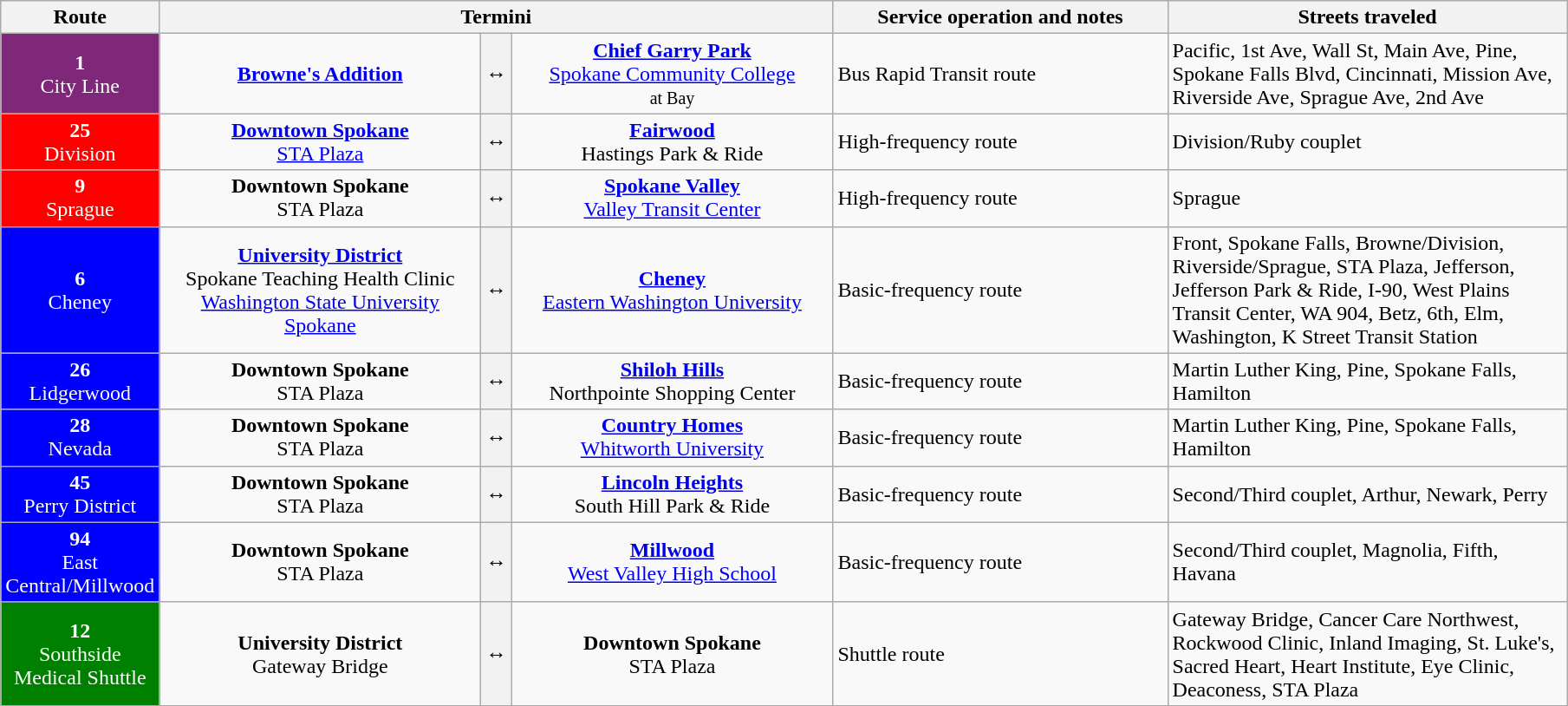<table class=wikitable style="font-size: 100%">
<tr>
<th width="100px">Route</th>
<th colspan=3>Termini</th>
<th width="250px">Service operation and notes</th>
<th width="300px">Streets traveled</th>
</tr>
<tr>
<td style="background:#7f287a; color:white" align="center" valign="center"><div><strong>1</strong><br>City Line<br></div></td>
<td width="240px" align="center" !><strong><a href='#'>Browne's Addition</a></strong></td>
<th><span>↔</span></th>
<td width="240px" align="center" !><strong><a href='#'>Chief Garry Park</a></strong><br><a href='#'>Spokane Community College</a><br><small>at Bay</small></td>
<td>Bus Rapid Transit route</td>
<td>Pacific, 1st Ave, Wall St, Main Ave, Pine, Spokane Falls Blvd, Cincinnati, Mission Ave, Riverside Ave, Sprague Ave, 2nd Ave</td>
</tr>
<tr>
<td style="background:red; color:white" align="center" valign=center><div><strong>25</strong><br>Division</div></td>
<td ! width="240px" align="center"><strong><a href='#'>Downtown Spokane</a></strong> <br><a href='#'>STA Plaza</a><br></td>
<th><span>↔</span></th>
<td ! width="240px" align="center"><strong><a href='#'>Fairwood</a></strong><br>Hastings Park & Ride<br></td>
<td>High-frequency route</td>
<td>Division/Ruby couplet</td>
</tr>
<tr>
<td style="background:red; color:white" align="center" valign=center><div><strong>9</strong><br>Sprague</div></td>
<td ! width="240px" align="center"><strong>Downtown Spokane</strong> <br>STA Plaza<br></td>
<th><span>↔</span></th>
<td ! width="240px" align="center"><strong><a href='#'>Spokane Valley</a></strong><br><a href='#'>Valley Transit Center</a><br></td>
<td>High-frequency route</td>
<td>Sprague</td>
</tr>
<tr>
<td style="background:blue; color:white" align="center" valign=center><div><strong>6</strong><br>Cheney</div></td>
<td ! width="240px" align="center"><strong><a href='#'>University District</a></strong><br>Spokane Teaching Health Clinic<br><a href='#'>Washington State University Spokane</a><br></td>
<th><span>↔</span></th>
<td ! width="240px" align="center"><strong><a href='#'>Cheney</a></strong><br><a href='#'>Eastern Washington University</a><br></td>
<td>Basic-frequency route</td>
<td>Front, Spokane Falls, Browne/Division, Riverside/Sprague, STA Plaza, Jefferson, Jefferson Park & Ride, I-90, West Plains Transit Center, WA 904, Betz, 6th, Elm, Washington, K Street Transit Station</td>
</tr>
<tr>
<td style="background:blue; color:white" align="center" valign=center><div><strong>26</strong><br>Lidgerwood</div></td>
<td ! width="240px" align="center"><strong>Downtown Spokane</strong> <br>STA Plaza<br></td>
<th><span>↔</span></th>
<td ! width="240px" align="center"><strong><a href='#'>Shiloh Hills</a></strong> <br>Northpointe Shopping Center<br></td>
<td>Basic-frequency route</td>
<td>Martin Luther King, Pine, Spokane Falls, Hamilton</td>
</tr>
<tr>
<td style="background:blue; color:white" align="center" valign=center><div><strong>28</strong><br>Nevada</div></td>
<td ! width="240px" align="center"><strong>Downtown Spokane</strong> <br>STA Plaza<br></td>
<th><span>↔</span></th>
<td ! width="240px" align="center"><strong><a href='#'>Country Homes</a></strong> <br><a href='#'>Whitworth University</a><br></td>
<td>Basic-frequency route</td>
<td>Martin Luther King, Pine, Spokane Falls, Hamilton</td>
</tr>
<tr>
<td style="background:blue; color:white" align="center" valign=center><div><strong>45</strong><br>Perry District</div></td>
<td ! width="240px" align="center"><strong>Downtown Spokane</strong> <br>STA Plaza<br></td>
<th><span>↔</span></th>
<td ! width="240px" align="center"><strong><a href='#'>Lincoln Heights</a></strong><br>South Hill Park & Ride<br></td>
<td>Basic-frequency route</td>
<td>Second/Third couplet, Arthur, Newark, Perry</td>
</tr>
<tr>
<td style="background:blue; color:white" align="center" valign=center><div><strong>94</strong><br>East Central/Millwood</div></td>
<td ! width="240px" align="center"><strong>Downtown Spokane</strong> <br>STA Plaza<br></td>
<th><span>↔</span></th>
<td ! width="240px" align="center"><strong><a href='#'>Millwood</a></strong><br><a href='#'>West Valley High School</a><br></td>
<td>Basic-frequency route</td>
<td>Second/Third couplet, Magnolia, Fifth, Havana</td>
</tr>
<tr>
<td style="background:green; color:white" align="center" valign=center><div><strong>12</strong><br>Southside Medical Shuttle</div></td>
<td ! width="240px" align="center"><strong>University District</strong> <br>Gateway Bridge<br></td>
<th><span>↔</span></th>
<td ! width="240px" align="center"><strong>Downtown Spokane</strong><br>STA Plaza<br></td>
<td>Shuttle route</td>
<td>Gateway Bridge, Cancer Care Northwest, Rockwood Clinic, Inland Imaging, St. Luke's, Sacred Heart, Heart Institute, Eye Clinic, Deaconess, STA Plaza</td>
</tr>
<tr>
</tr>
</table>
